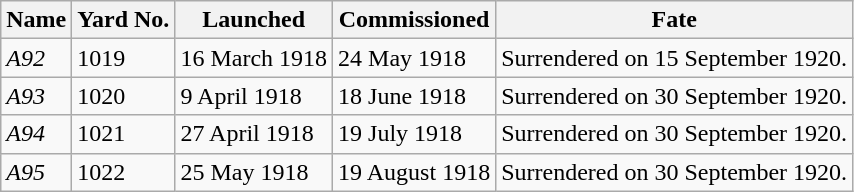<table class="wikitable">
<tr>
<th>Name</th>
<th>Yard No.</th>
<th>Launched</th>
<th>Commissioned</th>
<th>Fate</th>
</tr>
<tr>
<td><em>A92</em></td>
<td>1019</td>
<td>16 March 1918</td>
<td>24 May 1918</td>
<td>Surrendered on 15 September 1920.</td>
</tr>
<tr>
<td><em>A93</em></td>
<td>1020</td>
<td>9 April 1918</td>
<td>18 June 1918</td>
<td>Surrendered on 30 September 1920.</td>
</tr>
<tr>
<td><em>A94</em></td>
<td>1021</td>
<td>27 April 1918</td>
<td>19 July 1918</td>
<td>Surrendered on 30 September 1920.</td>
</tr>
<tr>
<td><em>A95</em></td>
<td>1022</td>
<td>25 May 1918</td>
<td>19 August 1918</td>
<td>Surrendered on 30 September 1920.</td>
</tr>
</table>
